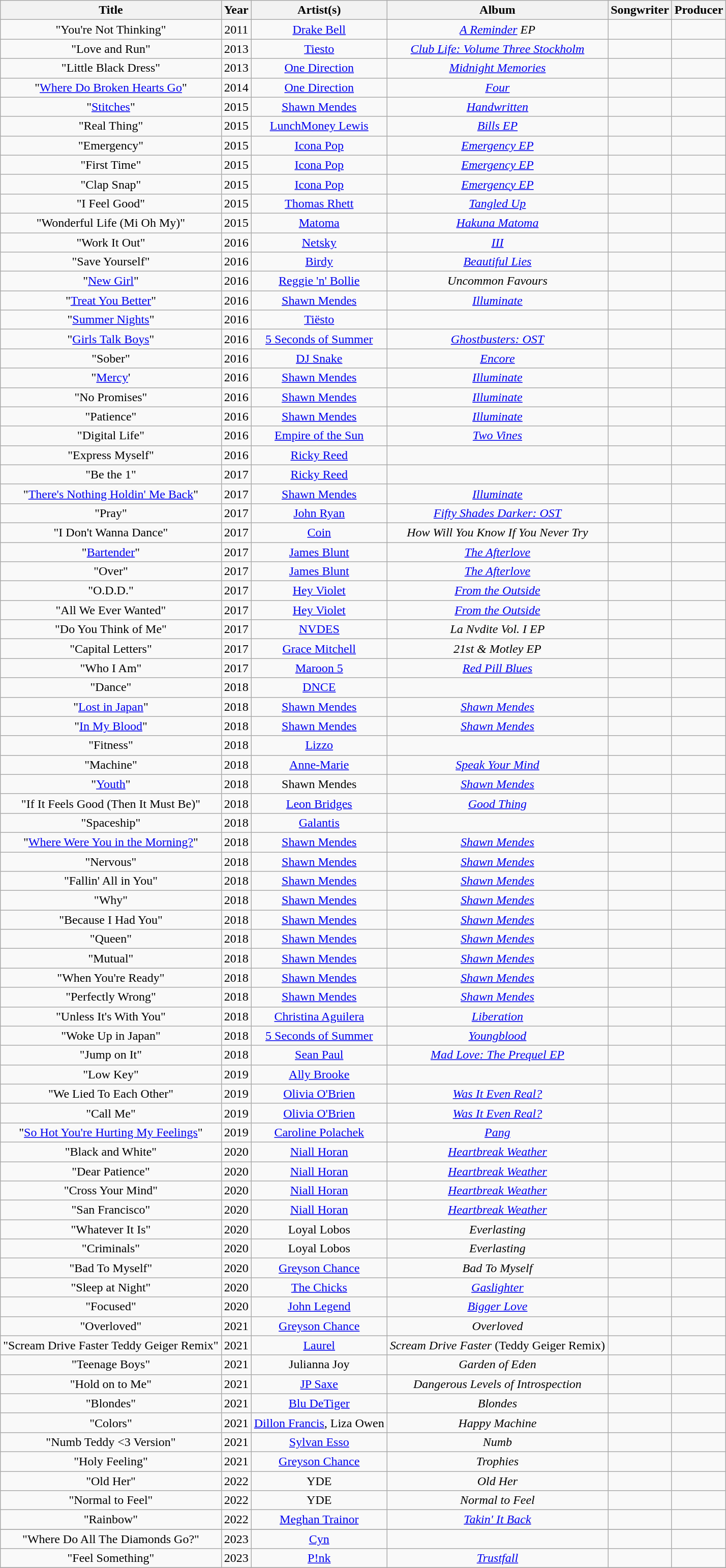<table class="wikitable sortable plainrowheaders" style="text-align:center;">
<tr>
<th scope="col">Title</th>
<th scope="col">Year</th>
<th scope="col">Artist(s)</th>
<th scope="col">Album</th>
<th scope="col">Songwriter</th>
<th scope="col">Producer</th>
</tr>
<tr>
<td>"You're Not Thinking"</td>
<td>2011</td>
<td><a href='#'>Drake Bell</a></td>
<td><em><a href='#'>A Reminder</a> EP</em></td>
<td></td>
<td></td>
</tr>
<tr>
<td>"Love and Run"<br></td>
<td>2013</td>
<td><a href='#'>Tiesto</a></td>
<td><em><a href='#'>Club Life: Volume Three Stockholm</a></em></td>
<td></td>
<td></td>
</tr>
<tr>
<td>"Little Black Dress"</td>
<td>2013</td>
<td><a href='#'>One Direction</a></td>
<td><em><a href='#'>Midnight Memories</a></em></td>
<td></td>
<td></td>
</tr>
<tr>
<td>"<a href='#'>Where Do Broken Hearts Go</a>"</td>
<td>2014</td>
<td><a href='#'>One Direction</a></td>
<td><em><a href='#'>Four</a></em></td>
<td></td>
<td></td>
</tr>
<tr>
<td>"<a href='#'>Stitches</a>"</td>
<td>2015</td>
<td><a href='#'>Shawn Mendes</a></td>
<td><em><a href='#'>Handwritten</a></em></td>
<td></td>
<td></td>
</tr>
<tr>
<td>"Real Thing"</td>
<td>2015</td>
<td><a href='#'>LunchMoney Lewis</a></td>
<td><em><a href='#'>Bills EP</a></em></td>
<td></td>
<td></td>
</tr>
<tr>
<td>"Emergency"</td>
<td>2015</td>
<td><a href='#'>Icona Pop</a></td>
<td><em><a href='#'>Emergency EP</a></em></td>
<td></td>
<td></td>
</tr>
<tr>
<td>"First Time"</td>
<td>2015</td>
<td><a href='#'>Icona Pop</a></td>
<td><em><a href='#'>Emergency EP</a></em></td>
<td></td>
<td></td>
</tr>
<tr>
<td>"Clap Snap"</td>
<td>2015</td>
<td><a href='#'>Icona Pop</a></td>
<td><em><a href='#'>Emergency EP</a></em></td>
<td></td>
<td></td>
</tr>
<tr>
<td>"I Feel Good"<br></td>
<td>2015</td>
<td><a href='#'>Thomas Rhett</a></td>
<td><em><a href='#'>Tangled Up</a></em></td>
<td></td>
<td></td>
</tr>
<tr>
<td>"Wonderful Life (Mi Oh My)"</td>
<td>2015</td>
<td><a href='#'>Matoma</a></td>
<td><em><a href='#'>Hakuna Matoma</a></em></td>
<td></td>
<td></td>
</tr>
<tr>
<td>"Work It Out"<br></td>
<td>2016</td>
<td><a href='#'>Netsky</a></td>
<td><em><a href='#'>III</a></em></td>
<td></td>
<td></td>
</tr>
<tr>
<td>"Save Yourself"</td>
<td>2016</td>
<td><a href='#'>Birdy</a></td>
<td><em><a href='#'>Beautiful Lies</a></em></td>
<td></td>
<td></td>
</tr>
<tr>
<td>"<a href='#'>New Girl</a>"</td>
<td>2016</td>
<td><a href='#'>Reggie 'n' Bollie</a></td>
<td><em>Uncommon Favours</em></td>
<td></td>
<td></td>
</tr>
<tr>
<td>"<a href='#'>Treat You Better</a>"</td>
<td>2016</td>
<td><a href='#'>Shawn Mendes</a></td>
<td><em><a href='#'>Illuminate</a></em></td>
<td></td>
<td></td>
</tr>
<tr>
<td>"<a href='#'>Summer Nights</a>"<br></td>
<td>2016</td>
<td><a href='#'>Tiësto</a></td>
<td></td>
<td></td>
<td></td>
</tr>
<tr>
<td>"<a href='#'>Girls Talk Boys</a>"</td>
<td>2016</td>
<td><a href='#'>5 Seconds of Summer</a></td>
<td><em><a href='#'>Ghostbusters: OST</a></em></td>
<td></td>
<td></td>
</tr>
<tr>
<td>"Sober"<br></td>
<td>2016</td>
<td><a href='#'>DJ Snake</a></td>
<td><em><a href='#'>Encore</a></em></td>
<td></td>
<td></td>
</tr>
<tr>
<td>"<a href='#'>Mercy</a>'</td>
<td>2016</td>
<td><a href='#'>Shawn Mendes</a></td>
<td><em><a href='#'>Illuminate</a></em></td>
<td></td>
<td></td>
</tr>
<tr>
<td>"No Promises"</td>
<td>2016</td>
<td><a href='#'>Shawn Mendes</a></td>
<td><em><a href='#'>Illuminate</a></em></td>
<td></td>
<td></td>
</tr>
<tr>
<td>"Patience"</td>
<td>2016</td>
<td><a href='#'>Shawn Mendes</a></td>
<td><em><a href='#'>Illuminate</a></em></td>
<td></td>
<td></td>
</tr>
<tr>
<td>"Digital Life"</td>
<td>2016</td>
<td><a href='#'>Empire of the Sun</a></td>
<td><em><a href='#'>Two Vines</a></em></td>
<td></td>
<td></td>
</tr>
<tr>
<td>"Express Myself"</td>
<td>2016</td>
<td><a href='#'>Ricky Reed</a></td>
<td></td>
<td></td>
<td></td>
</tr>
<tr>
<td>"Be the 1"</td>
<td>2017</td>
<td><a href='#'>Ricky Reed</a></td>
<td></td>
<td></td>
<td></td>
</tr>
<tr>
<td>"<a href='#'>There's Nothing Holdin' Me Back</a>"</td>
<td>2017</td>
<td><a href='#'>Shawn Mendes</a></td>
<td><em><a href='#'>Illuminate</a></em></td>
<td></td>
<td></td>
</tr>
<tr>
<td>"Pray"<br></td>
<td>2017</td>
<td><a href='#'>John Ryan</a></td>
<td><em><a href='#'>Fifty Shades Darker: OST</a></em></td>
<td></td>
<td></td>
</tr>
<tr>
<td>"I Don't Wanna Dance"</td>
<td>2017</td>
<td><a href='#'>Coin</a></td>
<td><em>How Will You Know If You Never Try</em></td>
<td></td>
<td></td>
</tr>
<tr>
<td>"<a href='#'>Bartender</a>"</td>
<td>2017</td>
<td><a href='#'>James Blunt</a></td>
<td><em><a href='#'>The Afterlove</a></em></td>
<td></td>
<td></td>
</tr>
<tr>
<td>"Over"</td>
<td>2017</td>
<td><a href='#'>James Blunt</a></td>
<td><em><a href='#'>The Afterlove</a></em></td>
<td></td>
<td></td>
</tr>
<tr>
<td>"O.D.D."</td>
<td>2017</td>
<td><a href='#'>Hey Violet</a></td>
<td><em><a href='#'>From the Outside</a></em></td>
<td></td>
<td></td>
</tr>
<tr>
<td>"All We Ever Wanted"</td>
<td>2017</td>
<td><a href='#'>Hey Violet</a></td>
<td><em><a href='#'>From the Outside</a></em></td>
<td></td>
<td></td>
</tr>
<tr>
<td>"Do You Think of Me"</td>
<td>2017</td>
<td><a href='#'>NVDES</a></td>
<td><em>La Nvdite Vol. I EP</em></td>
<td></td>
<td></td>
</tr>
<tr>
<td>"Capital Letters"</td>
<td>2017</td>
<td><a href='#'>Grace Mitchell</a></td>
<td><em>21st & Motley EP</em></td>
<td></td>
<td></td>
</tr>
<tr>
<td>"Who I Am"<br></td>
<td>2017</td>
<td><a href='#'>Maroon 5</a></td>
<td><em><a href='#'>Red Pill Blues</a></em></td>
<td></td>
<td></td>
</tr>
<tr>
<td>"Dance"</td>
<td>2018</td>
<td><a href='#'>DNCE</a></td>
<td></td>
<td></td>
<td></td>
</tr>
<tr>
<td>"<a href='#'>Lost in Japan</a>"</td>
<td>2018</td>
<td><a href='#'>Shawn Mendes</a></td>
<td><em><a href='#'>Shawn Mendes</a></em></td>
<td></td>
<td></td>
</tr>
<tr>
<td>"<a href='#'>In My Blood</a>"</td>
<td>2018</td>
<td><a href='#'>Shawn Mendes</a></td>
<td><em><a href='#'>Shawn Mendes</a></em></td>
<td></td>
<td></td>
</tr>
<tr>
<td>"Fitness"</td>
<td>2018</td>
<td><a href='#'>Lizzo</a></td>
<td></td>
<td></td>
<td></td>
</tr>
<tr>
<td>"Machine"</td>
<td>2018</td>
<td><a href='#'>Anne-Marie</a></td>
<td><em><a href='#'>Speak Your Mind</a></em></td>
<td></td>
<td></td>
</tr>
<tr>
<td>"<a href='#'>Youth</a>"<br></td>
<td>2018</td>
<td>Shawn Mendes</td>
<td><em><a href='#'>Shawn Mendes</a></em></td>
<td></td>
<td></td>
</tr>
<tr>
<td>"If It Feels Good (Then It Must Be)"</td>
<td>2018</td>
<td><a href='#'>Leon Bridges</a></td>
<td><em><a href='#'>Good Thing</a></em></td>
<td></td>
<td></td>
</tr>
<tr>
<td>"Spaceship"<br></td>
<td>2018</td>
<td><a href='#'>Galantis</a></td>
<td></td>
<td></td>
<td></td>
</tr>
<tr>
<td>"<a href='#'>Where Were You in the Morning?</a>"</td>
<td>2018</td>
<td><a href='#'>Shawn Mendes</a></td>
<td><em><a href='#'>Shawn Mendes</a></em></td>
<td></td>
<td></td>
</tr>
<tr>
<td>"Nervous"</td>
<td>2018</td>
<td><a href='#'>Shawn Mendes</a></td>
<td><em><a href='#'>Shawn Mendes</a></em></td>
<td></td>
<td></td>
</tr>
<tr>
<td>"Fallin' All in You"</td>
<td>2018</td>
<td><a href='#'>Shawn Mendes</a></td>
<td><em><a href='#'>Shawn Mendes</a></em></td>
<td></td>
<td></td>
</tr>
<tr>
<td>"Why"</td>
<td>2018</td>
<td><a href='#'>Shawn Mendes</a></td>
<td><em><a href='#'>Shawn Mendes</a></em></td>
<td></td>
<td></td>
</tr>
<tr>
<td>"Because I Had You"</td>
<td>2018</td>
<td><a href='#'>Shawn Mendes</a></td>
<td><em><a href='#'>Shawn Mendes</a></em></td>
<td></td>
<td></td>
</tr>
<tr>
<td>"Queen"</td>
<td>2018</td>
<td><a href='#'>Shawn Mendes</a></td>
<td><em><a href='#'>Shawn Mendes</a></em></td>
<td></td>
<td></td>
</tr>
<tr>
<td>"Mutual"</td>
<td>2018</td>
<td><a href='#'>Shawn Mendes</a></td>
<td><em><a href='#'>Shawn Mendes</a></em></td>
<td></td>
<td></td>
</tr>
<tr>
<td>"When You're Ready"</td>
<td>2018</td>
<td><a href='#'>Shawn Mendes</a></td>
<td><em><a href='#'>Shawn Mendes</a></em></td>
<td></td>
<td></td>
</tr>
<tr>
<td>"Perfectly Wrong"</td>
<td>2018</td>
<td><a href='#'>Shawn Mendes</a></td>
<td><em><a href='#'>Shawn Mendes</a></em></td>
<td></td>
<td></td>
</tr>
<tr>
<td>"Unless It's With You"</td>
<td>2018</td>
<td><a href='#'>Christina Aguilera</a></td>
<td><em><a href='#'>Liberation</a></em></td>
<td></td>
<td></td>
</tr>
<tr>
<td>"Woke Up in Japan"</td>
<td>2018</td>
<td><a href='#'>5 Seconds of Summer</a></td>
<td><em><a href='#'>Youngblood</a></em></td>
<td></td>
<td></td>
</tr>
<tr>
<td>"Jump on It"</td>
<td>2018</td>
<td><a href='#'>Sean Paul</a></td>
<td><em><a href='#'>Mad Love: The Prequel EP</a></em></td>
<td></td>
<td></td>
</tr>
<tr>
<td>"Low Key"</td>
<td>2019</td>
<td><a href='#'>Ally Brooke</a></td>
<td></td>
<td></td>
<td></td>
</tr>
<tr>
<td>"We Lied To Each Other"</td>
<td>2019</td>
<td><a href='#'>Olivia O'Brien</a></td>
<td><em><a href='#'>Was It Even Real?</a></em></td>
<td></td>
<td></td>
</tr>
<tr>
<td>"Call Me"</td>
<td>2019</td>
<td><a href='#'>Olivia O'Brien</a></td>
<td><em><a href='#'>Was It Even Real?</a></em></td>
<td></td>
<td></td>
</tr>
<tr>
<td>"<a href='#'>So Hot You're Hurting My Feelings</a>"</td>
<td>2019</td>
<td><a href='#'>Caroline Polachek</a></td>
<td><em><a href='#'>Pang</a></em></td>
<td></td>
<td></td>
</tr>
<tr>
<td>"Black and White"</td>
<td>2020</td>
<td><a href='#'>Niall Horan</a></td>
<td><em><a href='#'>Heartbreak Weather</a></em></td>
<td></td>
<td></td>
</tr>
<tr>
<td>"Dear Patience"</td>
<td>2020</td>
<td><a href='#'>Niall Horan</a></td>
<td><em><a href='#'>Heartbreak Weather</a></em></td>
<td></td>
<td></td>
</tr>
<tr>
<td>"Cross Your Mind"</td>
<td>2020</td>
<td><a href='#'>Niall Horan</a></td>
<td><em><a href='#'>Heartbreak Weather</a></em></td>
<td></td>
<td></td>
</tr>
<tr>
<td>"San Francisco"</td>
<td>2020</td>
<td><a href='#'>Niall Horan</a></td>
<td><em><a href='#'>Heartbreak Weather</a></em></td>
<td></td>
<td></td>
</tr>
<tr>
<td>"Whatever It Is"</td>
<td>2020</td>
<td>Loyal Lobos</td>
<td><em>Everlasting</em></td>
<td></td>
<td></td>
</tr>
<tr>
<td>"Criminals"</td>
<td>2020</td>
<td>Loyal Lobos</td>
<td><em>Everlasting</em></td>
<td></td>
<td></td>
</tr>
<tr>
<td>"Bad To Myself"</td>
<td>2020</td>
<td><a href='#'>Greyson Chance</a></td>
<td><em>Bad To Myself</em></td>
<td></td>
<td></td>
</tr>
<tr>
<td>"Sleep at Night"</td>
<td>2020</td>
<td><a href='#'>The Chicks</a></td>
<td><em><a href='#'>Gaslighter</a></em></td>
<td></td>
<td></td>
</tr>
<tr>
<td>"Focused"</td>
<td>2020</td>
<td><a href='#'>John Legend</a></td>
<td><em><a href='#'>Bigger Love</a></em></td>
<td></td>
<td></td>
</tr>
<tr>
<td>"Overloved"</td>
<td>2021</td>
<td><a href='#'>Greyson Chance</a></td>
<td><em>Overloved</em></td>
<td></td>
<td></td>
</tr>
<tr>
<td>"Scream Drive Faster Teddy Geiger Remix"</td>
<td>2021</td>
<td><a href='#'>Laurel</a></td>
<td><em>Scream Drive Faster</em> (Teddy Geiger Remix)</td>
<td></td>
<td></td>
</tr>
<tr>
<td>"Teenage Boys"</td>
<td>2021</td>
<td>Julianna Joy</td>
<td><em>Garden of Eden</em></td>
<td></td>
<td></td>
</tr>
<tr>
<td>"Hold on to Me"</td>
<td>2021</td>
<td><a href='#'>JP Saxe</a></td>
<td><em>Dangerous Levels of Introspection</em></td>
<td></td>
<td></td>
</tr>
<tr>
<td>"Blondes"</td>
<td>2021</td>
<td><a href='#'>Blu DeTiger</a></td>
<td><em>Blondes</em></td>
<td></td>
<td></td>
</tr>
<tr>
<td>"Colors"</td>
<td>2021</td>
<td><a href='#'>Dillon Francis</a>, Liza Owen</td>
<td><em>Happy Machine</em></td>
<td></td>
<td></td>
</tr>
<tr>
<td>"Numb Teddy <3 Version"</td>
<td>2021</td>
<td><a href='#'>Sylvan Esso</a></td>
<td><em>Numb</em></td>
<td></td>
<td></td>
</tr>
<tr>
<td>"Holy Feeling"</td>
<td>2021</td>
<td><a href='#'>Greyson Chance</a></td>
<td><em>Trophies</em></td>
<td></td>
<td></td>
</tr>
<tr>
<td>"Old Her"</td>
<td>2022</td>
<td>YDE</td>
<td><em>Old Her</em></td>
<td></td>
<td></td>
</tr>
<tr>
<td>"Normal to Feel"</td>
<td>2022</td>
<td>YDE</td>
<td><em>Normal to Feel</em></td>
<td></td>
<td></td>
</tr>
<tr>
<td>"Rainbow"</td>
<td>2022</td>
<td><a href='#'>Meghan Trainor</a></td>
<td><em><a href='#'>Takin' It Back</a></em></td>
<td></td>
<td></td>
</tr>
<tr>
</tr>
<tr>
<td>"Where Do All The Diamonds Go?"</td>
<td>2023</td>
<td><a href='#'>Cyn</a></td>
<td></td>
<td></td>
<td></td>
</tr>
<tr>
<td>"Feel Something"</td>
<td>2023</td>
<td><a href='#'>P!nk</a></td>
<td><em><a href='#'>Trustfall</a></em></td>
<td></td>
<td></td>
</tr>
<tr>
</tr>
</table>
